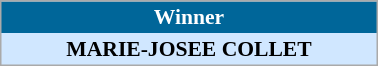<table align=center cellpadding="2" cellspacing="0" style="background: #f9f9f9; border: 1px #aaa solid; border-collapse: collapse; font-size: 90%;" width=20%>
<tr align=center bgcolor=#006699 style="color:white;">
<th width=100%><strong>Winner</strong></th>
</tr>
<tr align=center bgcolor=#D0E7FF>
<td align=center><strong>MARIE-JOSEE COLLET</strong> </td>
</tr>
</table>
